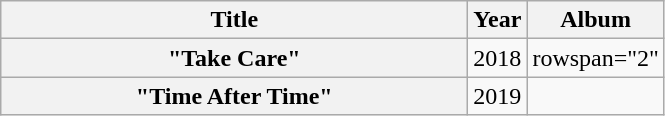<table class="wikitable plainrowheaders" style="text-align:center;">
<tr>
<th scope="col" rowspan="1" style="width:19em;">Title</th>
<th scope="col" rowspan="1" style="width:1em;">Year</th>
<th scope="col" rowspan="1">Album</th>
</tr>
<tr>
<th scope="row">"Take Care"<br></th>
<td>2018</td>
<td>rowspan="2" </td>
</tr>
<tr>
<th scope="row">"Time After Time"<br></th>
<td>2019</td>
</tr>
</table>
